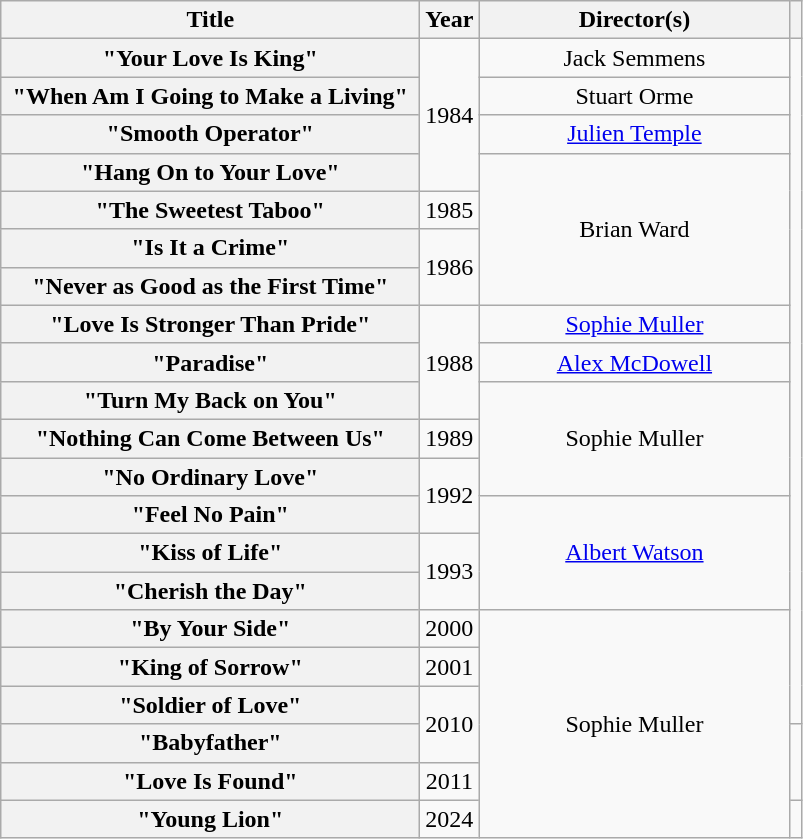<table class="wikitable plainrowheaders" style="text-align:center">
<tr>
<th scope="col" style="width:17em;">Title</th>
<th scope="col">Year</th>
<th scope="col" style="width:12.5em;">Director(s)</th>
<th scope="col"></th>
</tr>
<tr>
<th scope="row">"Your Love Is King"</th>
<td rowspan="4">1984</td>
<td>Jack Semmens</td>
<td rowspan="18"></td>
</tr>
<tr>
<th scope="row">"When Am I Going to Make a Living"</th>
<td>Stuart Orme</td>
</tr>
<tr>
<th scope="row">"Smooth Operator"</th>
<td><a href='#'>Julien Temple</a></td>
</tr>
<tr>
<th scope="row">"Hang On to Your Love"</th>
<td rowspan="4">Brian Ward</td>
</tr>
<tr>
<th scope="row">"The Sweetest Taboo"</th>
<td>1985</td>
</tr>
<tr>
<th scope="row">"Is It a Crime"</th>
<td rowspan="2">1986</td>
</tr>
<tr>
<th scope="row">"Never as Good as the First Time"</th>
</tr>
<tr>
<th scope="row">"Love Is Stronger Than Pride"</th>
<td rowspan="3">1988</td>
<td><a href='#'>Sophie Muller</a></td>
</tr>
<tr>
<th scope="row">"Paradise"</th>
<td><a href='#'>Alex McDowell</a></td>
</tr>
<tr>
<th scope="row">"Turn My Back on You"</th>
<td rowspan="3">Sophie Muller</td>
</tr>
<tr>
<th scope="row">"Nothing Can Come Between Us"</th>
<td>1989</td>
</tr>
<tr>
<th scope="row">"No Ordinary Love"</th>
<td rowspan="2">1992</td>
</tr>
<tr>
<th scope="row">"Feel No Pain"</th>
<td rowspan="3"><a href='#'>Albert Watson</a></td>
</tr>
<tr>
<th scope="row">"Kiss of Life"</th>
<td rowspan="2">1993</td>
</tr>
<tr>
<th scope="row">"Cherish the Day"</th>
</tr>
<tr>
<th scope="row">"By Your Side"</th>
<td>2000</td>
<td rowspan="6">Sophie Muller</td>
</tr>
<tr>
<th scope="row">"King of Sorrow"</th>
<td>2001</td>
</tr>
<tr>
<th scope="row">"Soldier of Love"</th>
<td rowspan="2">2010</td>
</tr>
<tr>
<th scope="row">"Babyfather"</th>
<td rowspan="2"></td>
</tr>
<tr>
<th scope="row">"Love Is Found"</th>
<td>2011</td>
</tr>
<tr>
<th scope="row">"Young Lion"</th>
<td>2024</td>
</tr>
</table>
